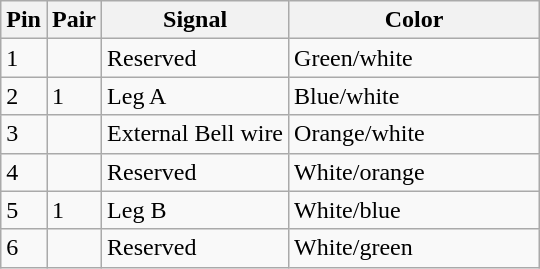<table class="wikitable floatright">
<tr>
<th>Pin</th>
<th>Pair</th>
<th>Signal</th>
<th width=160>Color</th>
</tr>
<tr>
<td>1</td>
<td></td>
<td>Reserved</td>
<td> Green/white</td>
</tr>
<tr>
<td>2</td>
<td>1</td>
<td>Leg A</td>
<td> Blue/white</td>
</tr>
<tr>
<td>3</td>
<td></td>
<td>External Bell wire</td>
<td> Orange/white</td>
</tr>
<tr>
<td>4</td>
<td></td>
<td>Reserved</td>
<td> White/orange</td>
</tr>
<tr>
<td>5</td>
<td>1</td>
<td>Leg B</td>
<td> White/blue</td>
</tr>
<tr>
<td>6</td>
<td></td>
<td>Reserved</td>
<td> White/green</td>
</tr>
</table>
